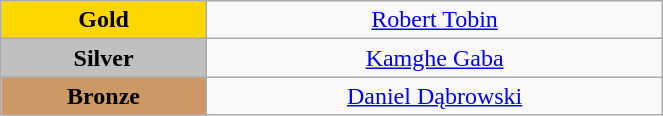<table class="wikitable" style="text-align:center; " width="35%">
<tr>
<td bgcolor="gold"><strong>Gold</strong></td>
<td><a href='#'>Robert Tobin</a><br>  <small><em></em></small></td>
</tr>
<tr>
<td bgcolor="silver"><strong>Silver</strong></td>
<td><a href='#'>Kamghe Gaba</a><br>  <small><em></em></small></td>
</tr>
<tr>
<td bgcolor="CC9966"><strong>Bronze</strong></td>
<td><a href='#'>Daniel Dąbrowski</a><br>  <small><em></em></small></td>
</tr>
</table>
